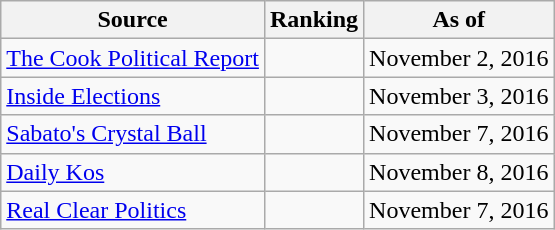<table class="wikitable" style="text-align:center">
<tr>
<th>Source</th>
<th>Ranking</th>
<th>As of</th>
</tr>
<tr>
<td align=left><a href='#'>The Cook Political Report</a></td>
<td></td>
<td>November 2, 2016</td>
</tr>
<tr>
<td align=left><a href='#'>Inside Elections</a></td>
<td></td>
<td>November 3, 2016</td>
</tr>
<tr>
<td align=left><a href='#'>Sabato's Crystal Ball</a></td>
<td></td>
<td>November 7, 2016</td>
</tr>
<tr>
<td align=left><a href='#'>Daily Kos</a></td>
<td></td>
<td>November 8, 2016</td>
</tr>
<tr>
<td align=left><a href='#'>Real Clear Politics</a></td>
<td></td>
<td>November 7, 2016</td>
</tr>
</table>
